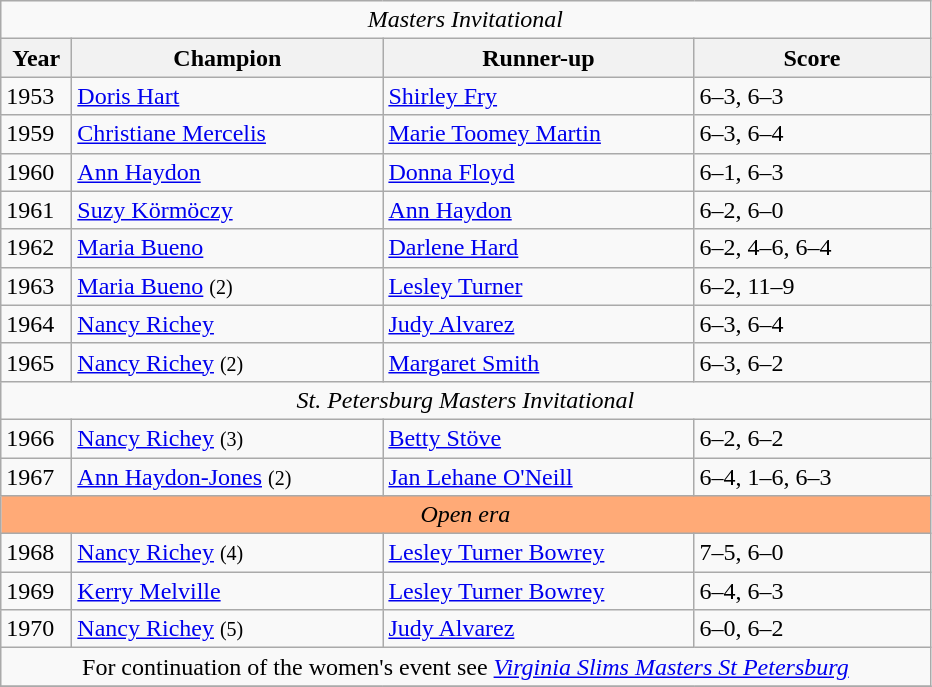<table class="wikitable">
<tr>
<td colspan=4 align=center><em>Masters Invitational</em></td>
</tr>
<tr>
<th style="width:40px">Year</th>
<th style="width:200px">Champion</th>
<th style="width:200px">Runner-up</th>
<th style="width:150px">Score</th>
</tr>
<tr>
<td>1953</td>
<td> <a href='#'>Doris Hart</a></td>
<td> <a href='#'>Shirley Fry</a></td>
<td>6–3, 6–3</td>
</tr>
<tr>
<td>1959</td>
<td> <a href='#'>Christiane Mercelis</a></td>
<td> <a href='#'>Marie Toomey Martin</a></td>
<td>6–3, 6–4</td>
</tr>
<tr>
<td>1960</td>
<td> <a href='#'>Ann Haydon</a></td>
<td> <a href='#'>Donna Floyd</a></td>
<td>6–1, 6–3</td>
</tr>
<tr>
<td>1961</td>
<td> <a href='#'>Suzy Körmöczy</a></td>
<td> <a href='#'>Ann Haydon</a></td>
<td>6–2, 6–0</td>
</tr>
<tr>
<td>1962</td>
<td> <a href='#'>Maria Bueno</a></td>
<td> <a href='#'>Darlene Hard</a></td>
<td>6–2, 4–6, 6–4</td>
</tr>
<tr>
<td>1963</td>
<td> <a href='#'>Maria Bueno</a> <small>(2)</small></td>
<td> <a href='#'>Lesley Turner</a></td>
<td>6–2, 11–9</td>
</tr>
<tr>
<td>1964</td>
<td> <a href='#'>Nancy Richey</a></td>
<td> <a href='#'>Judy Alvarez</a></td>
<td>6–3, 6–4</td>
</tr>
<tr>
<td>1965</td>
<td> <a href='#'>Nancy Richey</a> <small>(2)</small></td>
<td> <a href='#'>Margaret Smith</a></td>
<td>6–3, 6–2</td>
</tr>
<tr>
<td colspan=4 align=center><em>St. Petersburg Masters Invitational</em></td>
</tr>
<tr>
<td>1966</td>
<td> <a href='#'>Nancy Richey</a> <small>(3)</small></td>
<td> <a href='#'>Betty Stöve</a></td>
<td>6–2, 6–2</td>
</tr>
<tr>
<td>1967</td>
<td> <a href='#'>Ann Haydon-Jones</a> <small>(2)</small></td>
<td> <a href='#'>Jan Lehane O'Neill</a></td>
<td>6–4, 1–6, 6–3</td>
</tr>
<tr style=background-color:#ffaa77>
<td colspan=4 align=center><em>Open era </em></td>
</tr>
<tr>
<td>1968</td>
<td> <a href='#'>Nancy Richey</a> <small>(4)</small></td>
<td> <a href='#'>Lesley Turner Bowrey</a></td>
<td>7–5, 6–0</td>
</tr>
<tr>
<td>1969</td>
<td> <a href='#'>Kerry Melville</a></td>
<td> <a href='#'>Lesley Turner Bowrey</a></td>
<td>6–4, 6–3</td>
</tr>
<tr>
<td>1970</td>
<td> <a href='#'>Nancy Richey</a> <small>(5)</small></td>
<td> <a href='#'>Judy Alvarez</a></td>
<td>6–0, 6–2</td>
</tr>
<tr>
<td colspan=4 align=center>For continuation of the women's event see <em><a href='#'>Virginia Slims Masters St Petersburg</a></em></td>
</tr>
<tr>
</tr>
</table>
